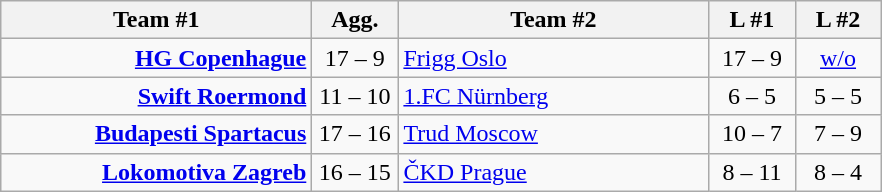<table class=wikitable style="text-align:center">
<tr>
<th width=200>Team #1</th>
<th width=50>Agg.</th>
<th width=200>Team #2</th>
<th width=50>L #1</th>
<th width=50>L #2</th>
</tr>
<tr>
<td align=right><strong><a href='#'>HG Copenhague</a></strong> </td>
<td align=center>17 – 9</td>
<td align=left> <a href='#'>Frigg Oslo</a></td>
<td align=center>17 – 9</td>
<td align=center><a href='#'>w/o</a></td>
</tr>
<tr>
<td align=right><strong><a href='#'>Swift Roermond</a></strong> </td>
<td align=center>11 – 10</td>
<td align=left> <a href='#'>1.FC Nürnberg</a></td>
<td align=center>6 – 5</td>
<td align=center>5 – 5</td>
</tr>
<tr>
<td align=right><strong><a href='#'>Budapesti Spartacus</a></strong> </td>
<td align=center>17 – 16</td>
<td align=left> <a href='#'>Trud Moscow</a></td>
<td align=center>10 – 7</td>
<td align=center>7 – 9</td>
</tr>
<tr>
<td align=right><strong><a href='#'>Lokomotiva Zagreb</a></strong> </td>
<td align=center>16 – 15</td>
<td align=left> <a href='#'>ČKD Prague</a></td>
<td align=center>8  – 11</td>
<td align=center>8 – 4</td>
</tr>
</table>
